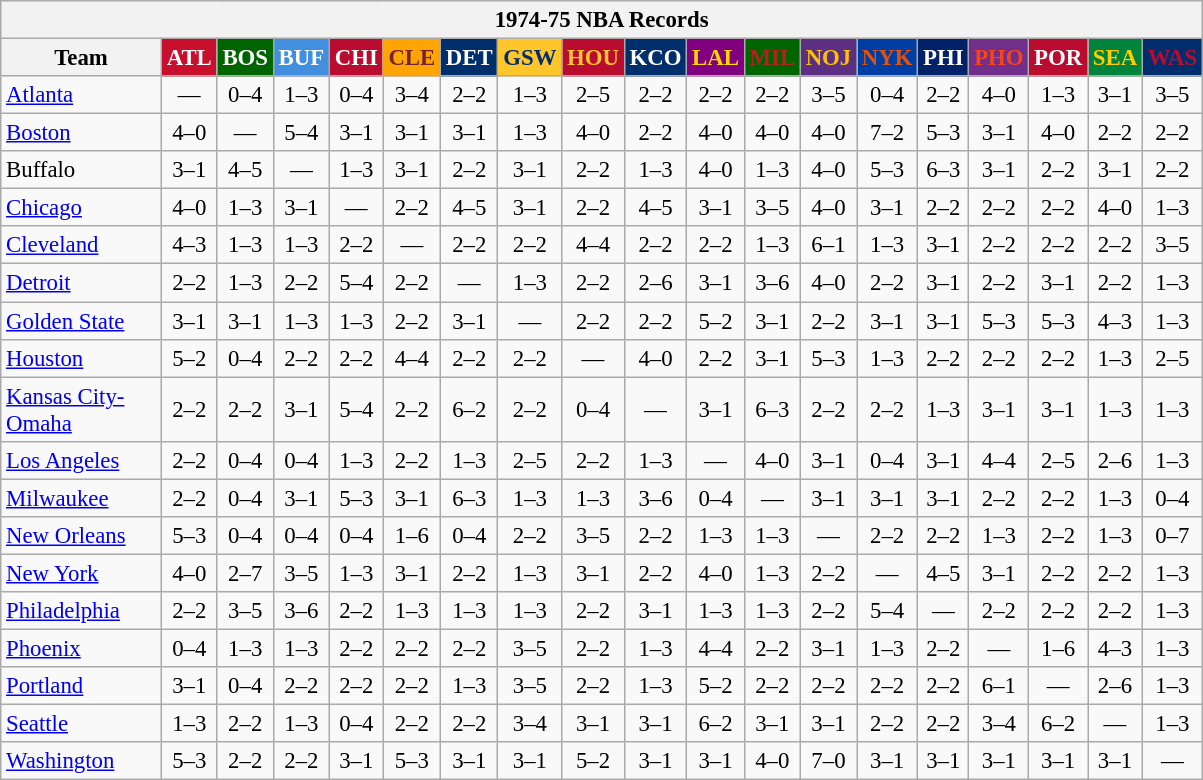<table class="wikitable" style="font-size:95%; text-align:center;">
<tr>
<th colspan=19>1974-75 NBA Records</th>
</tr>
<tr>
<th width=100>Team</th>
<th style="background:#C90F2E;color:#FFFFFF;width=35">ATL</th>
<th style="background:#006400;color:#FFFFFF;width=35">BOS</th>
<th style="background:#428FDF;color:#FFFFFF;width=35">BUF</th>
<th style="background:#BA0C2F;color:#FFFFFF;width=35">CHI</th>
<th style="background:#FFA402;color:#77222F;width=35">CLE</th>
<th style="background:#012F6B;color:#FFFFFF;width=35">DET</th>
<th style="background:#FFC62C;color:#012F6B;width=35">GSW</th>
<th style="background:#BA0C2F;color:#FEC72E;width=35">HOU</th>
<th style="background:#012F6B;color:#FFFFFF;width=35">KCO</th>
<th style="background:#800080;color:#FFD700;width=35">LAL</th>
<th style="background:#006400;color:#B22222;width=35">MIL</th>
<th style="background:#5C2F83;color:#FCC200;width=35">NOJ</th>
<th style="background:#003EA4;color:#E35208;width=35">NYK</th>
<th style="background:#012268;color:#FFFFFF;width=35">PHI</th>
<th style="background:#702F8B;color:#FA4417;width=35">PHO</th>
<th style="background:#BA0C2F;color:#FFFFFF;width=35">POR</th>
<th style="background:#00843D;color:#FFCD01;width=35">SEA</th>
<th style="background:#012F6D;color:#BA0C2F;width=35">WAS</th>
</tr>
<tr>
<td style="text-align:left;"><a href='#'>Atlanta</a></td>
<td>—</td>
<td>0–4</td>
<td>1–3</td>
<td>0–4</td>
<td>3–4</td>
<td>2–2</td>
<td>1–3</td>
<td>2–5</td>
<td>2–2</td>
<td>2–2</td>
<td>2–2</td>
<td>3–5</td>
<td>0–4</td>
<td>2–2</td>
<td>4–0</td>
<td>1–3</td>
<td>3–1</td>
<td>3–5</td>
</tr>
<tr>
<td style="text-align:left;"><a href='#'>Boston</a></td>
<td>4–0</td>
<td>—</td>
<td>5–4</td>
<td>3–1</td>
<td>3–1</td>
<td>3–1</td>
<td>1–3</td>
<td>4–0</td>
<td>2–2</td>
<td>4–0</td>
<td>4–0</td>
<td>4–0</td>
<td>7–2</td>
<td>5–3</td>
<td>3–1</td>
<td>4–0</td>
<td>2–2</td>
<td>2–2</td>
</tr>
<tr>
<td style="text-align:left;">Buffalo</td>
<td>3–1</td>
<td>4–5</td>
<td>—</td>
<td>1–3</td>
<td>3–1</td>
<td>2–2</td>
<td>3–1</td>
<td>2–2</td>
<td>1–3</td>
<td>4–0</td>
<td>1–3</td>
<td>4–0</td>
<td>5–3</td>
<td>6–3</td>
<td>3–1</td>
<td>2–2</td>
<td>3–1</td>
<td>2–2</td>
</tr>
<tr>
<td style="text-align:left;"><a href='#'>Chicago</a></td>
<td>4–0</td>
<td>1–3</td>
<td>3–1</td>
<td>—</td>
<td>2–2</td>
<td>4–5</td>
<td>3–1</td>
<td>2–2</td>
<td>4–5</td>
<td>3–1</td>
<td>3–5</td>
<td>4–0</td>
<td>3–1</td>
<td>2–2</td>
<td>2–2</td>
<td>2–2</td>
<td>4–0</td>
<td>1–3</td>
</tr>
<tr>
<td style="text-align:left;"><a href='#'>Cleveland</a></td>
<td>4–3</td>
<td>1–3</td>
<td>1–3</td>
<td>2–2</td>
<td>—</td>
<td>2–2</td>
<td>2–2</td>
<td>4–4</td>
<td>2–2</td>
<td>2–2</td>
<td>1–3</td>
<td>6–1</td>
<td>1–3</td>
<td>3–1</td>
<td>2–2</td>
<td>2–2</td>
<td>2–2</td>
<td>3–5</td>
</tr>
<tr>
<td style="text-align:left;"><a href='#'>Detroit</a></td>
<td>2–2</td>
<td>1–3</td>
<td>2–2</td>
<td>5–4</td>
<td>2–2</td>
<td>—</td>
<td>1–3</td>
<td>2–2</td>
<td>2–6</td>
<td>3–1</td>
<td>3–6</td>
<td>4–0</td>
<td>2–2</td>
<td>3–1</td>
<td>2–2</td>
<td>3–1</td>
<td>2–2</td>
<td>1–3</td>
</tr>
<tr>
<td style="text-align:left;"><a href='#'>Golden State</a></td>
<td>3–1</td>
<td>3–1</td>
<td>1–3</td>
<td>1–3</td>
<td>2–2</td>
<td>3–1</td>
<td>—</td>
<td>2–2</td>
<td>2–2</td>
<td>5–2</td>
<td>3–1</td>
<td>2–2</td>
<td>3–1</td>
<td>3–1</td>
<td>5–3</td>
<td>5–3</td>
<td>4–3</td>
<td>1–3</td>
</tr>
<tr>
<td style="text-align:left;"><a href='#'>Houston</a></td>
<td>5–2</td>
<td>0–4</td>
<td>2–2</td>
<td>2–2</td>
<td>4–4</td>
<td>2–2</td>
<td>2–2</td>
<td>—</td>
<td>4–0</td>
<td>2–2</td>
<td>3–1</td>
<td>5–3</td>
<td>1–3</td>
<td>2–2</td>
<td>2–2</td>
<td>2–2</td>
<td>1–3</td>
<td>2–5</td>
</tr>
<tr>
<td style="text-align:left;"><a href='#'>Kansas City-Omaha</a></td>
<td>2–2</td>
<td>2–2</td>
<td>3–1</td>
<td>5–4</td>
<td>2–2</td>
<td>6–2</td>
<td>2–2</td>
<td>0–4</td>
<td>—</td>
<td>3–1</td>
<td>6–3</td>
<td>2–2</td>
<td>2–2</td>
<td>1–3</td>
<td>3–1</td>
<td>3–1</td>
<td>1–3</td>
<td>1–3</td>
</tr>
<tr>
<td style="text-align:left;"><a href='#'>Los Angeles</a></td>
<td>2–2</td>
<td>0–4</td>
<td>0–4</td>
<td>1–3</td>
<td>2–2</td>
<td>1–3</td>
<td>2–5</td>
<td>2–2</td>
<td>1–3</td>
<td>—</td>
<td>4–0</td>
<td>3–1</td>
<td>0–4</td>
<td>3–1</td>
<td>4–4</td>
<td>2–5</td>
<td>2–6</td>
<td>1–3</td>
</tr>
<tr>
<td style="text-align:left;"><a href='#'>Milwaukee</a></td>
<td>2–2</td>
<td>0–4</td>
<td>3–1</td>
<td>5–3</td>
<td>3–1</td>
<td>6–3</td>
<td>1–3</td>
<td>1–3</td>
<td>3–6</td>
<td>0–4</td>
<td>—</td>
<td>3–1</td>
<td>3–1</td>
<td>3–1</td>
<td>2–2</td>
<td>2–2</td>
<td>1–3</td>
<td>0–4</td>
</tr>
<tr>
<td style="text-align:left;"><a href='#'>New Orleans</a></td>
<td>5–3</td>
<td>0–4</td>
<td>0–4</td>
<td>0–4</td>
<td>1–6</td>
<td>0–4</td>
<td>2–2</td>
<td>3–5</td>
<td>2–2</td>
<td>1–3</td>
<td>1–3</td>
<td>—</td>
<td>2–2</td>
<td>2–2</td>
<td>1–3</td>
<td>2–2</td>
<td>1–3</td>
<td>0–7</td>
</tr>
<tr>
<td style="text-align:left;"><a href='#'>New York</a></td>
<td>4–0</td>
<td>2–7</td>
<td>3–5</td>
<td>1–3</td>
<td>3–1</td>
<td>2–2</td>
<td>1–3</td>
<td>3–1</td>
<td>2–2</td>
<td>4–0</td>
<td>1–3</td>
<td>2–2</td>
<td>—</td>
<td>4–5</td>
<td>3–1</td>
<td>2–2</td>
<td>2–2</td>
<td>1–3</td>
</tr>
<tr>
<td style="text-align:left;"><a href='#'>Philadelphia</a></td>
<td>2–2</td>
<td>3–5</td>
<td>3–6</td>
<td>2–2</td>
<td>1–3</td>
<td>1–3</td>
<td>1–3</td>
<td>2–2</td>
<td>3–1</td>
<td>1–3</td>
<td>1–3</td>
<td>2–2</td>
<td>5–4</td>
<td>—</td>
<td>2–2</td>
<td>2–2</td>
<td>2–2</td>
<td>1–3</td>
</tr>
<tr>
<td style="text-align:left;"><a href='#'>Phoenix</a></td>
<td>0–4</td>
<td>1–3</td>
<td>1–3</td>
<td>2–2</td>
<td>2–2</td>
<td>2–2</td>
<td>3–5</td>
<td>2–2</td>
<td>1–3</td>
<td>4–4</td>
<td>2–2</td>
<td>3–1</td>
<td>1–3</td>
<td>2–2</td>
<td>—</td>
<td>1–6</td>
<td>4–3</td>
<td>1–3</td>
</tr>
<tr>
<td style="text-align:left;"><a href='#'>Portland</a></td>
<td>3–1</td>
<td>0–4</td>
<td>2–2</td>
<td>2–2</td>
<td>2–2</td>
<td>1–3</td>
<td>3–5</td>
<td>2–2</td>
<td>1–3</td>
<td>5–2</td>
<td>2–2</td>
<td>2–2</td>
<td>2–2</td>
<td>2–2</td>
<td>6–1</td>
<td>—</td>
<td>2–6</td>
<td>1–3</td>
</tr>
<tr>
<td style="text-align:left;"><a href='#'>Seattle</a></td>
<td>1–3</td>
<td>2–2</td>
<td>1–3</td>
<td>0–4</td>
<td>2–2</td>
<td>2–2</td>
<td>3–4</td>
<td>3–1</td>
<td>3–1</td>
<td>6–2</td>
<td>3–1</td>
<td>3–1</td>
<td>2–2</td>
<td>2–2</td>
<td>3–4</td>
<td>6–2</td>
<td>—</td>
<td>1–3</td>
</tr>
<tr>
<td style="text-align:left;"><a href='#'>Washington</a></td>
<td>5–3</td>
<td>2–2</td>
<td>2–2</td>
<td>3–1</td>
<td>5–3</td>
<td>3–1</td>
<td>3–1</td>
<td>5–2</td>
<td>3–1</td>
<td>3–1</td>
<td>4–0</td>
<td>7–0</td>
<td>3–1</td>
<td>3–1</td>
<td>3–1</td>
<td>3–1</td>
<td>3–1</td>
<td>—</td>
</tr>
</table>
